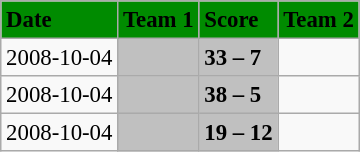<table class="wikitable" style="margin:0.5em auto; font-size:95%">
<tr bgcolor="#008B00">
<td><strong>Date</strong></td>
<td><strong>Team 1</strong></td>
<td><strong>Score</strong></td>
<td><strong>Team 2</strong></td>
</tr>
<tr>
<td>2008-10-04</td>
<td bgcolor="silver"><strong></strong></td>
<td bgcolor="silver"><strong>33 – 7</strong></td>
<td></td>
</tr>
<tr>
<td>2008-10-04</td>
<td bgcolor="silver"><strong></strong></td>
<td bgcolor="silver"><strong>38 – 5</strong></td>
<td></td>
</tr>
<tr>
<td>2008-10-04</td>
<td bgcolor="silver"><strong></strong></td>
<td bgcolor="silver"><strong>19 – 12</strong></td>
<td></td>
</tr>
</table>
